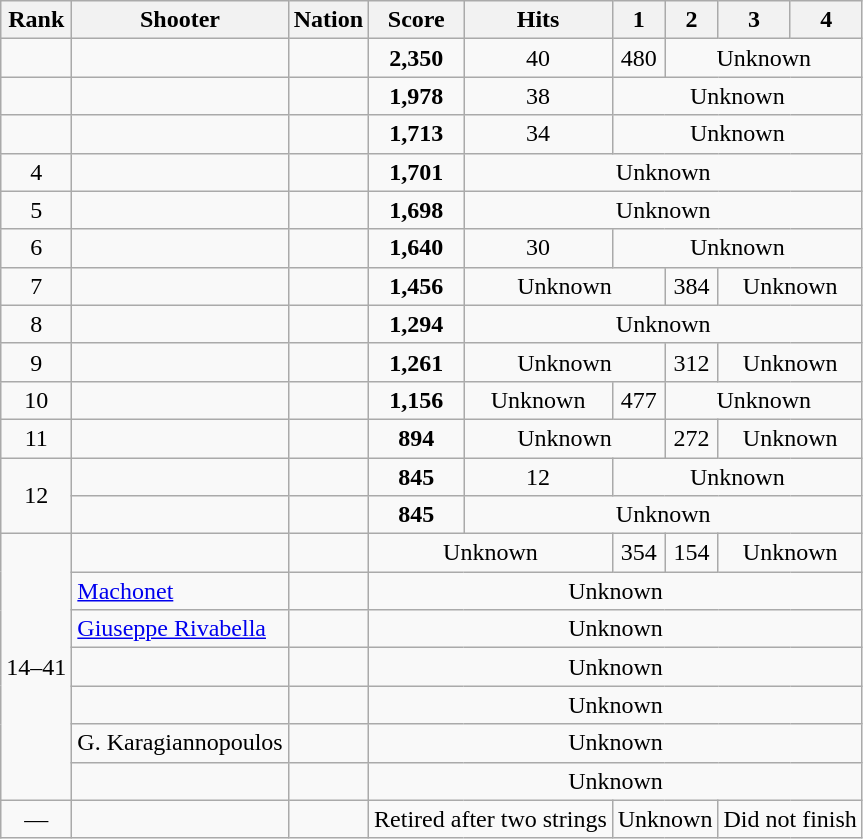<table class="wikitable sortable" style="text-align:center">
<tr>
<th>Rank</th>
<th>Shooter</th>
<th>Nation</th>
<th>Score</th>
<th>Hits</th>
<th>1</th>
<th>2</th>
<th>3</th>
<th>4</th>
</tr>
<tr>
<td></td>
<td align=left></td>
<td align=left></td>
<td><strong>2,350</strong></td>
<td>40</td>
<td>480</td>
<td colspan=3 data-sort-value=0>Unknown</td>
</tr>
<tr>
<td></td>
<td align=left></td>
<td align=left></td>
<td><strong>1,978</strong></td>
<td>38</td>
<td colspan=4 data-sort-value=0>Unknown</td>
</tr>
<tr>
<td></td>
<td align=left></td>
<td align=left></td>
<td><strong>1,713</strong></td>
<td>34</td>
<td colspan=4 data-sort-value=0>Unknown</td>
</tr>
<tr>
<td>4</td>
<td align=left></td>
<td align=left></td>
<td><strong>1,701</strong></td>
<td colspan=5 data-sort-value=0>Unknown</td>
</tr>
<tr>
<td>5</td>
<td align=left></td>
<td align=left></td>
<td><strong>1,698</strong></td>
<td colspan=5 data-sort-value=0>Unknown</td>
</tr>
<tr>
<td>6</td>
<td align=left></td>
<td align=left></td>
<td><strong>1,640</strong></td>
<td>30</td>
<td colspan=4 data-sort-value=0>Unknown</td>
</tr>
<tr>
<td>7</td>
<td align=left></td>
<td align=left></td>
<td><strong>1,456</strong></td>
<td colspan=2 data-sort-value=0>Unknown</td>
<td>384</td>
<td colspan=2 data-sort-value=0>Unknown</td>
</tr>
<tr>
<td>8</td>
<td align=left></td>
<td align=left></td>
<td><strong>1,294</strong></td>
<td colspan=5 data-sort-value=0>Unknown</td>
</tr>
<tr>
<td>9</td>
<td align=left></td>
<td align=left></td>
<td><strong>1,261</strong></td>
<td colspan=2 data-sort-value=0>Unknown</td>
<td>312</td>
<td colspan=2 data-sort-value=0>Unknown</td>
</tr>
<tr>
<td>10</td>
<td align=left></td>
<td align=left></td>
<td><strong>1,156</strong></td>
<td data-sort-value=0>Unknown</td>
<td>477</td>
<td colspan=3 data-sort-value=0>Unknown</td>
</tr>
<tr>
<td>11</td>
<td align=left></td>
<td align=left></td>
<td><strong>894</strong></td>
<td colspan=2 data-sort-value=0>Unknown</td>
<td>272</td>
<td colspan=2 data-sort-value=0>Unknown</td>
</tr>
<tr>
<td rowspan=2>12</td>
<td align=left></td>
<td align=left></td>
<td><strong>845</strong></td>
<td>12</td>
<td colspan=4 data-sort-value=0>Unknown</td>
</tr>
<tr>
<td align=left></td>
<td align=left></td>
<td><strong>845</strong></td>
<td colspan=5 data-sort-value=0>Unknown</td>
</tr>
<tr>
<td rowspan=7>14–41</td>
<td align=left></td>
<td align=left></td>
<td colspan=2 data-sort-value=0>Unknown</td>
<td>354</td>
<td>154</td>
<td colspan=2 data-sort-value=0>Unknown</td>
</tr>
<tr>
<td align=left><a href='#'>Machonet</a></td>
<td align=left></td>
<td colspan=6 data-sort-value=0>Unknown</td>
</tr>
<tr>
<td align=left data-sort-value="Rivabella, Giuseppe"><a href='#'>Giuseppe Rivabella</a></td>
<td align=left></td>
<td colspan=6 data-sort-value=0>Unknown</td>
</tr>
<tr>
<td align=left></td>
<td align=left></td>
<td colspan=6 data-sort-value=0>Unknown</td>
</tr>
<tr>
<td align=left></td>
<td align=left></td>
<td colspan=6 data-sort-value=0>Unknown</td>
</tr>
<tr>
<td align=left>G. Karagiannopoulos</td>
<td align=left></td>
<td colspan=6 data-sort-value=0>Unknown</td>
</tr>
<tr>
<td align=left></td>
<td align=left></td>
<td colspan=6 data-sort-value=0>Unknown</td>
</tr>
<tr>
<td data-sort-value=42>—</td>
<td align=left></td>
<td align=left></td>
<td colspan=2 data-sort-value=0>Retired after two strings</td>
<td colspan=2 data-sort-value=0>Unknown</td>
<td colspan=2 data-sort-value=0>Did not finish</td>
</tr>
</table>
